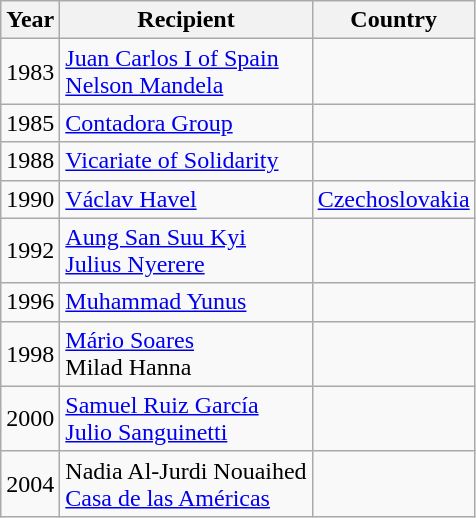<table class="wikitable">
<tr>
<th>Year</th>
<th>Recipient</th>
<th>Country</th>
</tr>
<tr>
<td>1983</td>
<td><a href='#'>Juan Carlos I of Spain</a> <br> <a href='#'>Nelson Mandela</a></td>
<td> <br> </td>
</tr>
<tr>
<td>1985</td>
<td><a href='#'>Contadora Group</a></td>
<td>   </td>
</tr>
<tr>
<td>1988</td>
<td><a href='#'>Vicariate of Solidarity</a></td>
<td></td>
</tr>
<tr>
<td>1990</td>
<td><a href='#'>Václav Havel</a></td>
<td> <a href='#'>Czechoslovakia</a></td>
</tr>
<tr>
<td>1992</td>
<td><a href='#'>Aung San Suu Kyi</a> <br> <a href='#'>Julius Nyerere</a></td>
<td> <br> </td>
</tr>
<tr>
<td>1996</td>
<td><a href='#'>Muhammad Yunus</a></td>
<td></td>
</tr>
<tr>
<td>1998</td>
<td><a href='#'>Mário Soares</a> <br> Milad Hanna</td>
<td> <br> </td>
</tr>
<tr>
<td>2000</td>
<td><a href='#'>Samuel Ruiz García</a> <br> <a href='#'>Julio Sanguinetti</a></td>
<td> <br> </td>
</tr>
<tr>
<td>2004</td>
<td>Nadia Al-Jurdi Nouaihed <br> <a href='#'>Casa de las Américas</a></td>
<td> <br> </td>
</tr>
</table>
